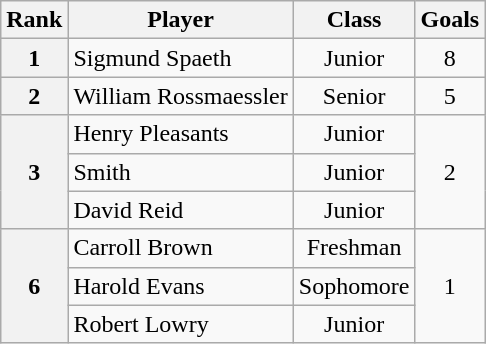<table class="wikitable" style="text-align:center">
<tr>
<th>Rank</th>
<th>Player</th>
<th>Class</th>
<th>Goals</th>
</tr>
<tr>
<th rowspan="1">1</th>
<td align="left">Sigmund Spaeth</td>
<td>Junior</td>
<td>8</td>
</tr>
<tr>
<th>2</th>
<td align="left">William Rossmaessler</td>
<td>Senior</td>
<td>5</td>
</tr>
<tr>
<th rowspan="3">3</th>
<td align="left">Henry Pleasants</td>
<td>Junior</td>
<td rowspan="3">2</td>
</tr>
<tr>
<td align="left">Smith</td>
<td>Junior</td>
</tr>
<tr>
<td align="left">David Reid</td>
<td>Junior</td>
</tr>
<tr>
<th rowspan="3">6</th>
<td align="left">Carroll Brown</td>
<td>Freshman</td>
<td rowspan="3">1</td>
</tr>
<tr>
<td align="left">Harold Evans</td>
<td>Sophomore</td>
</tr>
<tr>
<td align="left">Robert Lowry</td>
<td>Junior</td>
</tr>
</table>
